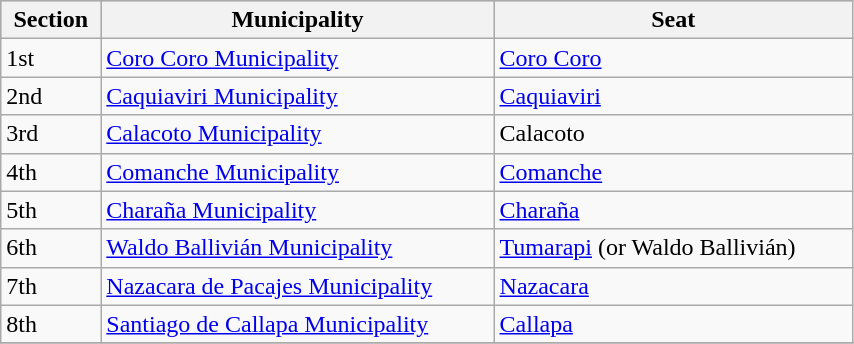<table class="wikitable" border="1" style="width:45%;" border="1">
<tr bgcolor=silver>
<th><strong>Section</strong></th>
<th><strong>Municipality</strong></th>
<th><strong>Seat</strong></th>
</tr>
<tr>
<td>1st</td>
<td><a href='#'>Coro Coro Municipality</a></td>
<td><a href='#'>Coro Coro</a></td>
</tr>
<tr>
<td>2nd</td>
<td><a href='#'>Caquiaviri Municipality</a></td>
<td><a href='#'>Caquiaviri</a></td>
</tr>
<tr>
<td>3rd</td>
<td><a href='#'>Calacoto Municipality</a></td>
<td>Calacoto</td>
</tr>
<tr>
<td>4th</td>
<td><a href='#'>Comanche Municipality</a></td>
<td><a href='#'>Comanche</a></td>
</tr>
<tr>
<td>5th</td>
<td><a href='#'>Charaña Municipality</a></td>
<td><a href='#'>Charaña</a></td>
</tr>
<tr>
<td>6th</td>
<td><a href='#'>Waldo Ballivián Municipality</a></td>
<td><a href='#'>Tumarapi</a> (or Waldo Ballivián)</td>
</tr>
<tr>
<td>7th</td>
<td><a href='#'>Nazacara de Pacajes Municipality</a></td>
<td><a href='#'>Nazacara</a></td>
</tr>
<tr>
<td>8th</td>
<td><a href='#'>Santiago de Callapa Municipality</a></td>
<td><a href='#'>Callapa</a></td>
</tr>
<tr>
</tr>
</table>
